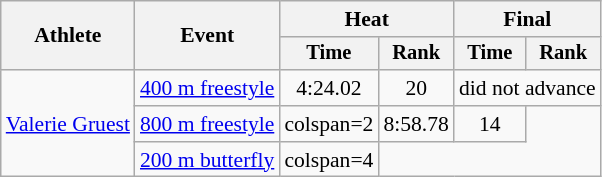<table class=wikitable style="font-size:90%">
<tr>
<th rowspan=2>Athlete</th>
<th rowspan=2>Event</th>
<th colspan="2">Heat</th>
<th colspan="2">Final</th>
</tr>
<tr style="font-size:95%">
<th>Time</th>
<th>Rank</th>
<th>Time</th>
<th>Rank</th>
</tr>
<tr align=center>
<td align=left rowspan=3><a href='#'>Valerie Gruest</a></td>
<td align=left><a href='#'>400 m freestyle</a></td>
<td>4:24.02</td>
<td>20</td>
<td colspan=2>did not advance</td>
</tr>
<tr align=center>
<td align=left><a href='#'>800 m freestyle</a></td>
<td>colspan=2 </td>
<td>8:58.78</td>
<td>14</td>
</tr>
<tr align=center>
<td align=left><a href='#'>200 m butterfly</a></td>
<td>colspan=4 </td>
</tr>
</table>
